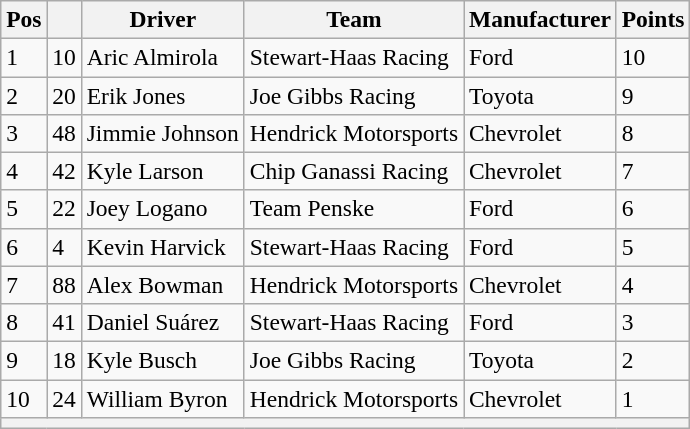<table class="wikitable" style="font-size:98%">
<tr>
<th>Pos</th>
<th></th>
<th>Driver</th>
<th>Team</th>
<th>Manufacturer</th>
<th>Points</th>
</tr>
<tr>
<td>1</td>
<td>10</td>
<td>Aric Almirola</td>
<td>Stewart-Haas Racing</td>
<td>Ford</td>
<td>10</td>
</tr>
<tr>
<td>2</td>
<td>20</td>
<td>Erik Jones</td>
<td>Joe Gibbs Racing</td>
<td>Toyota</td>
<td>9</td>
</tr>
<tr>
<td>3</td>
<td>48</td>
<td>Jimmie Johnson</td>
<td>Hendrick Motorsports</td>
<td>Chevrolet</td>
<td>8</td>
</tr>
<tr>
<td>4</td>
<td>42</td>
<td>Kyle Larson</td>
<td>Chip Ganassi Racing</td>
<td>Chevrolet</td>
<td>7</td>
</tr>
<tr>
<td>5</td>
<td>22</td>
<td>Joey Logano</td>
<td>Team Penske</td>
<td>Ford</td>
<td>6</td>
</tr>
<tr>
<td>6</td>
<td>4</td>
<td>Kevin Harvick</td>
<td>Stewart-Haas Racing</td>
<td>Ford</td>
<td>5</td>
</tr>
<tr>
<td>7</td>
<td>88</td>
<td>Alex Bowman</td>
<td>Hendrick Motorsports</td>
<td>Chevrolet</td>
<td>4</td>
</tr>
<tr>
<td>8</td>
<td>41</td>
<td>Daniel Suárez</td>
<td>Stewart-Haas Racing</td>
<td>Ford</td>
<td>3</td>
</tr>
<tr>
<td>9</td>
<td>18</td>
<td>Kyle Busch</td>
<td>Joe Gibbs Racing</td>
<td>Toyota</td>
<td>2</td>
</tr>
<tr>
<td>10</td>
<td>24</td>
<td>William Byron</td>
<td>Hendrick Motorsports</td>
<td>Chevrolet</td>
<td>1</td>
</tr>
<tr>
<th colspan="6"></th>
</tr>
</table>
